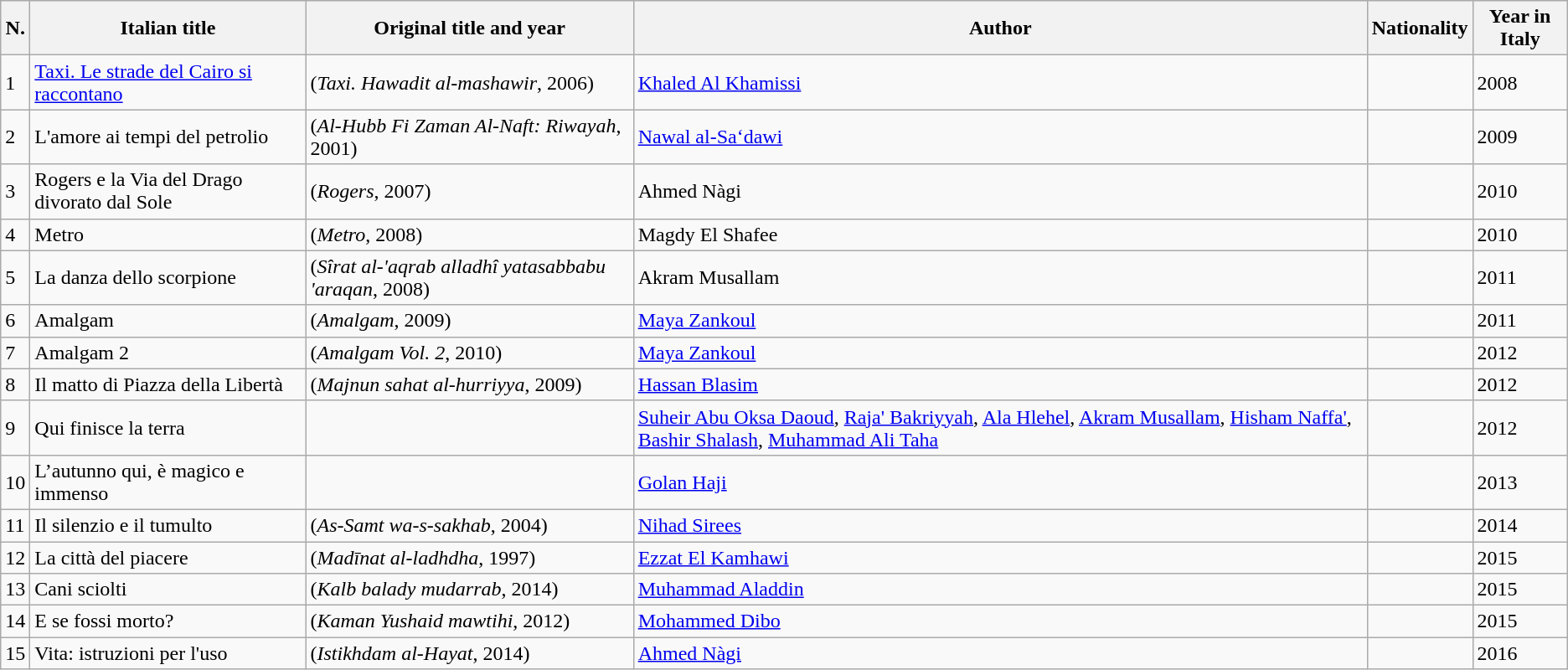<table class="wikitable sortable" |>
<tr bgcolor="#EFEFEF"|>
<th>N.</th>
<th>Italian title</th>
<th>Original title and year</th>
<th>Author</th>
<th>Nationality</th>
<th>Year in Italy</th>
</tr>
<tr>
<td>1</td>
<td><a href='#'>Taxi. Le strade del Cairo si raccontano</a></td>
<td>(<em>Taxi. Hawadit al-mashawir</em>, 2006)</td>
<td><a href='#'>Khaled Al Khamissi</a></td>
<td></td>
<td>2008</td>
</tr>
<tr>
<td>2</td>
<td>L'amore ai tempi del petrolio</td>
<td>(<em>Al-Hubb Fi Zaman Al-Naft: Riwayah</em>, 2001)</td>
<td><a href='#'>Nawal al-Sa‘dawi</a></td>
<td></td>
<td>2009</td>
</tr>
<tr>
<td>3</td>
<td>Rogers e la Via del Drago divorato dal Sole</td>
<td>(<em>Rogers</em>, 2007)</td>
<td>Ahmed Nàgi</td>
<td></td>
<td>2010</td>
</tr>
<tr>
<td>4</td>
<td>Metro</td>
<td>(<em>Metro</em>, 2008)</td>
<td>Magdy El Shafee</td>
<td></td>
<td>2010</td>
</tr>
<tr>
<td>5</td>
<td>La danza dello scorpione</td>
<td>(<em>Sîrat al-'aqrab alladhî yatasabbabu 'araqan</em>, 2008)</td>
<td>Akram Musallam</td>
<td></td>
<td>2011</td>
</tr>
<tr>
<td>6</td>
<td>Amalgam</td>
<td>(<em>Amalgam</em>, 2009)</td>
<td><a href='#'>Maya Zankoul</a></td>
<td></td>
<td>2011</td>
</tr>
<tr>
<td>7</td>
<td>Amalgam 2</td>
<td>(<em>Amalgam Vol. 2</em>, 2010)</td>
<td><a href='#'>Maya Zankoul</a></td>
<td></td>
<td>2012</td>
</tr>
<tr>
<td>8</td>
<td>Il matto di Piazza della Libertà</td>
<td>(<em>Majnun sahat al-hurriyya</em>, 2009)</td>
<td><a href='#'>Hassan Blasim</a></td>
<td></td>
<td>2012</td>
</tr>
<tr>
<td>9</td>
<td>Qui finisce la terra</td>
<td></td>
<td><a href='#'>Suheir Abu Oksa Daoud</a>, <a href='#'>Raja' Bakriyyah</a>, <a href='#'>Ala Hlehel</a>, <a href='#'>Akram Musallam</a>, <a href='#'>Hisham Naffa'</a>, <a href='#'>Bashir Shalash</a>, <a href='#'>Muhammad Ali Taha</a></td>
<td></td>
<td>2012</td>
</tr>
<tr>
<td>10</td>
<td>L’autunno qui, è magico e immenso</td>
<td></td>
<td><a href='#'>Golan Haji</a></td>
<td></td>
<td>2013</td>
</tr>
<tr>
<td>11</td>
<td>Il silenzio e il tumulto</td>
<td>(<em>As-Samt wa-s-sakhab</em>, 2004)</td>
<td><a href='#'>Nihad Sirees</a></td>
<td></td>
<td>2014</td>
</tr>
<tr>
<td>12</td>
<td>La città del piacere</td>
<td>(<em>Madīnat al-ladhdha</em>, 1997)</td>
<td><a href='#'>Ezzat El Kamhawi</a></td>
<td></td>
<td>2015</td>
</tr>
<tr>
<td>13</td>
<td>Cani sciolti</td>
<td>(<em>Kalb balady mudarrab</em>, 2014)</td>
<td><a href='#'>Muhammad Aladdin</a></td>
<td></td>
<td>2015</td>
</tr>
<tr>
<td>14</td>
<td>E se fossi morto?</td>
<td>(<em>Kaman Yushaid mawtihi</em>, 2012)</td>
<td><a href='#'>Mohammed Dibo</a></td>
<td></td>
<td>2015</td>
</tr>
<tr>
<td>15</td>
<td>Vita: istruzioni per l'uso</td>
<td>(<em>Istikhdam al-Hayat</em>, 2014)</td>
<td><a href='#'>Ahmed Nàgi</a></td>
<td></td>
<td>2016</td>
</tr>
</table>
